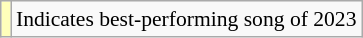<table class="wikitable" style="font-size:90%;">
<tr>
<td style="background-color:#FFFFBB"></td>
<td>Indicates best-performing song of 2023</td>
</tr>
</table>
